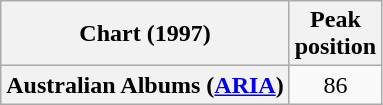<table class="wikitable plainrowheaders">
<tr>
<th>Chart (1997)</th>
<th>Peak<br>position</th>
</tr>
<tr>
<th scope="row">Australian Albums (<a href='#'>ARIA</a>)</th>
<td style="text-align:center;">86</td>
</tr>
</table>
